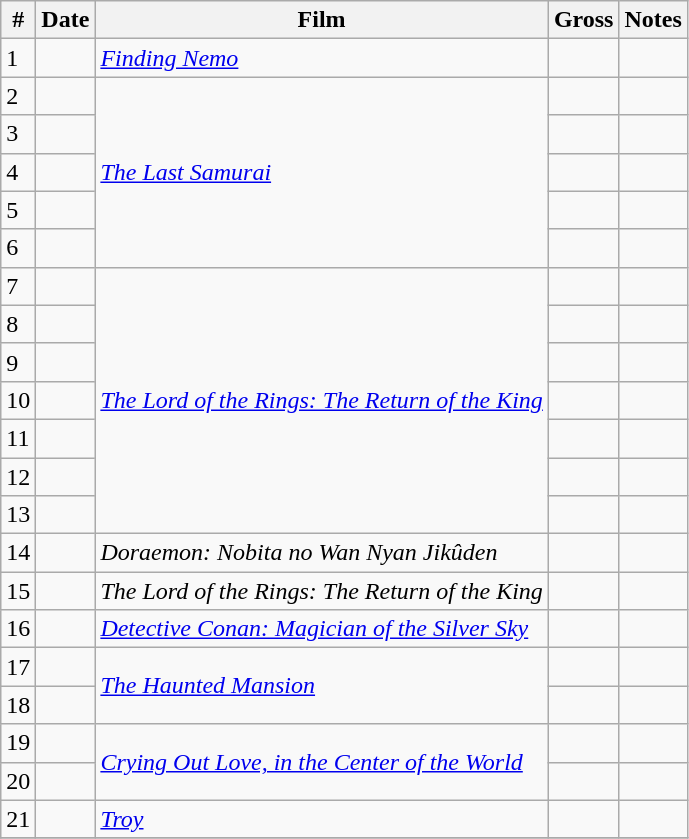<table class="wikitable sortable">
<tr>
<th>#</th>
<th>Date</th>
<th>Film</th>
<th>Gross</th>
<th>Notes</th>
</tr>
<tr>
<td>1</td>
<td></td>
<td><em><a href='#'>Finding Nemo</a></em></td>
<td></td>
<td></td>
</tr>
<tr>
<td>2</td>
<td></td>
<td rowspan="5"><em><a href='#'>The Last Samurai</a></em></td>
<td></td>
<td></td>
</tr>
<tr>
<td>3</td>
<td></td>
<td></td>
<td></td>
</tr>
<tr>
<td>4</td>
<td></td>
<td></td>
<td></td>
</tr>
<tr>
<td>5</td>
<td></td>
<td></td>
<td></td>
</tr>
<tr>
<td>6</td>
<td></td>
<td></td>
<td></td>
</tr>
<tr>
<td>7</td>
<td></td>
<td rowspan="7"><em><a href='#'>The Lord of the Rings: The Return of the King</a></em></td>
<td></td>
<td></td>
</tr>
<tr>
<td>8</td>
<td></td>
<td></td>
<td></td>
</tr>
<tr>
<td>9</td>
<td></td>
<td></td>
<td></td>
</tr>
<tr>
<td>10</td>
<td></td>
<td></td>
<td></td>
</tr>
<tr>
<td>11</td>
<td></td>
<td></td>
<td></td>
</tr>
<tr>
<td>12</td>
<td></td>
<td></td>
<td></td>
</tr>
<tr>
<td>13</td>
<td></td>
<td></td>
<td></td>
</tr>
<tr>
<td>14</td>
<td></td>
<td><em>Doraemon: Nobita no Wan Nyan Jikûden</em></td>
<td></td>
<td></td>
</tr>
<tr>
<td>15</td>
<td></td>
<td><em>The Lord of the Rings: The Return of the King</em></td>
<td></td>
<td></td>
</tr>
<tr>
<td>16</td>
<td></td>
<td><em><a href='#'>Detective Conan: Magician of the Silver Sky</a></em></td>
<td></td>
<td></td>
</tr>
<tr>
<td>17</td>
<td></td>
<td rowspan="2"><em><a href='#'>The Haunted Mansion</a></em></td>
<td></td>
<td></td>
</tr>
<tr>
<td>18</td>
<td></td>
<td></td>
<td></td>
</tr>
<tr>
<td>19</td>
<td></td>
<td rowspan="2"><em><a href='#'>Crying Out Love, in the Center of the World</a></em></td>
<td></td>
<td></td>
</tr>
<tr>
<td>20</td>
<td></td>
<td></td>
<td></td>
</tr>
<tr>
<td>21</td>
<td></td>
<td><em><a href='#'>Troy</a></em></td>
<td></td>
<td></td>
</tr>
<tr>
</tr>
</table>
